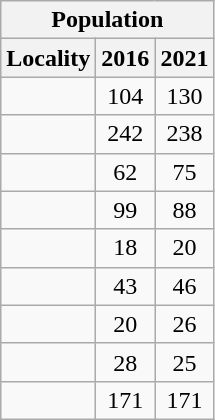<table class="wikitable" style="text-align:center;">
<tr>
<th colspan="3" style="text-align:center;  font-weight:bold">Population</th>
</tr>
<tr>
<th style="text-align:center; background:  font-weight:bold">Locality</th>
<th style="text-align:center; background:  font-weight:bold"><strong>2016</strong></th>
<th style="text-align:center; background:  font-weight:bold"><strong>2021</strong></th>
</tr>
<tr>
<td></td>
<td>104</td>
<td>130</td>
</tr>
<tr>
<td></td>
<td>242</td>
<td>238</td>
</tr>
<tr>
<td></td>
<td>62</td>
<td>75</td>
</tr>
<tr>
<td></td>
<td>99</td>
<td>88</td>
</tr>
<tr>
<td></td>
<td>18</td>
<td>20</td>
</tr>
<tr>
<td></td>
<td>43</td>
<td>46</td>
</tr>
<tr>
<td></td>
<td>20</td>
<td>26</td>
</tr>
<tr>
<td></td>
<td>28</td>
<td>25</td>
</tr>
<tr>
<td></td>
<td>171</td>
<td>171</td>
</tr>
</table>
